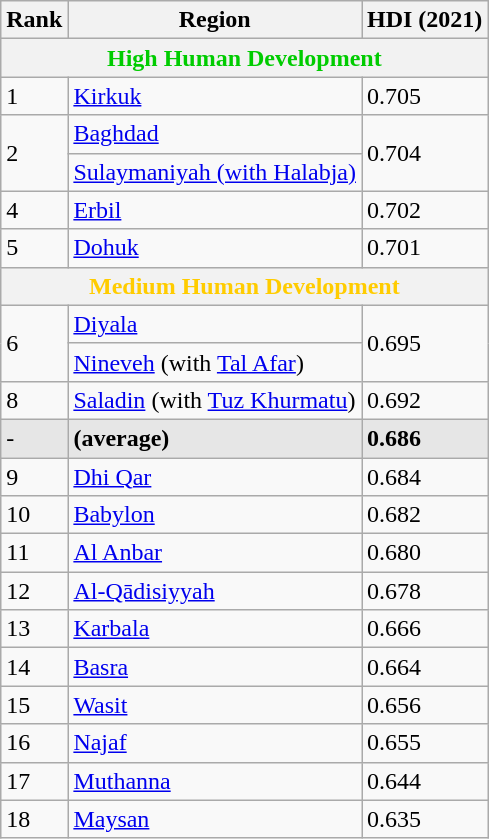<table class="wikitable sortable">
<tr>
<th>Rank</th>
<th>Region</th>
<th>HDI (2021)</th>
</tr>
<tr>
<th colspan="3" style="color:#0c0;">High Human Development</th>
</tr>
<tr>
<td>1</td>
<td> <a href='#'>Kirkuk</a></td>
<td> 0.705</td>
</tr>
<tr>
<td rowspan="2">2</td>
<td><a href='#'>Baghdad</a></td>
<td rowspan="2"> 0.704</td>
</tr>
<tr>
<td><a href='#'>Sulaymaniyah (with Halabja)</a></td>
</tr>
<tr>
<td>4</td>
<td><a href='#'>Erbil</a></td>
<td> 0.702</td>
</tr>
<tr>
<td>5</td>
<td><a href='#'>Dohuk</a></td>
<td> 0.701</td>
</tr>
<tr>
<th colspan="3" style="color:#fc0;">Medium Human Development</th>
</tr>
<tr>
<td rowspan="2">6</td>
<td> <a href='#'>Diyala</a></td>
<td rowspan="2"> 0.695</td>
</tr>
<tr>
<td><a href='#'>Nineveh</a> (with <a href='#'>Tal Afar</a>)</td>
</tr>
<tr>
<td>8</td>
<td><a href='#'>Saladin</a> (with <a href='#'>Tuz Khurmatu</a>)</td>
<td> 0.692</td>
</tr>
<tr style="background:#e6e6e6">
<td>-</td>
<td><strong> (average)</strong></td>
<td><strong>0.686</strong></td>
</tr>
<tr>
<td>9</td>
<td><a href='#'>Dhi Qar</a></td>
<td> 0.684</td>
</tr>
<tr>
<td>10</td>
<td><a href='#'>Babylon</a></td>
<td> 0.682</td>
</tr>
<tr>
<td>11</td>
<td><a href='#'>Al Anbar</a></td>
<td> 0.680</td>
</tr>
<tr>
<td>12</td>
<td><a href='#'>Al-Qādisiyyah</a></td>
<td> 0.678</td>
</tr>
<tr>
<td>13</td>
<td><a href='#'>Karbala</a></td>
<td> 0.666</td>
</tr>
<tr>
<td>14</td>
<td><a href='#'>Basra</a></td>
<td> 0.664</td>
</tr>
<tr>
<td>15</td>
<td><a href='#'>Wasit</a></td>
<td> 0.656</td>
</tr>
<tr>
<td>16</td>
<td><a href='#'>Najaf</a></td>
<td> 0.655</td>
</tr>
<tr>
<td>17</td>
<td><a href='#'>Muthanna</a></td>
<td> 0.644</td>
</tr>
<tr>
<td>18</td>
<td><a href='#'>Maysan</a></td>
<td> 0.635</td>
</tr>
</table>
